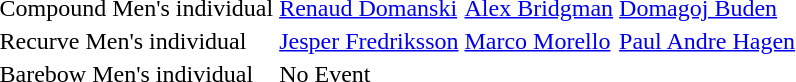<table>
<tr>
<td>Compound Men's individual<br></td>
<td> <a href='#'>Renaud Domanski</a></td>
<td> <a href='#'>Alex Bridgman</a></td>
<td> <a href='#'>Domagoj Buden</a></td>
</tr>
<tr>
<td>Recurve Men's individual<br></td>
<td> <a href='#'>Jesper Fredriksson</a></td>
<td> <a href='#'>Marco Morello</a></td>
<td> <a href='#'>Paul Andre Hagen</a></td>
</tr>
<tr>
<td>Barebow Men's individual<br></td>
<td>No Event</td>
<td></td>
<td></td>
</tr>
</table>
